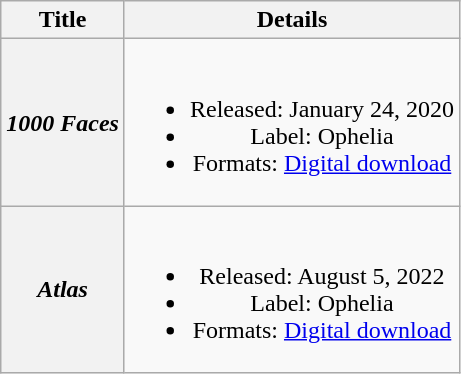<table class="wikitable plainrowheaders" style="text-align:center;">
<tr>
<th scope="col">Title</th>
<th scope="col">Details</th>
</tr>
<tr>
<th scope="row"><em>1000 Faces</em></th>
<td><br><ul><li>Released: January 24, 2020</li><li>Label: Ophelia</li><li>Formats: <a href='#'>Digital download</a></li></ul></td>
</tr>
<tr>
<th scope="row"><em>Atlas</em></th>
<td><br><ul><li>Released: August 5, 2022</li><li>Label: Ophelia</li><li>Formats: <a href='#'>Digital download</a></li></ul></td>
</tr>
</table>
